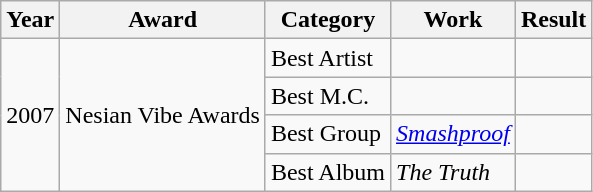<table class="wikitable">
<tr>
<th>Year</th>
<th>Award</th>
<th>Category</th>
<th>Work</th>
<th>Result</th>
</tr>
<tr>
<td rowspan="4">2007</td>
<td rowspan="4">Nesian Vibe Awards</td>
<td>Best Artist</td>
<td></td>
<td></td>
</tr>
<tr>
<td>Best M.C.</td>
<td></td>
<td></td>
</tr>
<tr>
<td>Best Group</td>
<td><em><a href='#'>Smashproof</a></em></td>
<td></td>
</tr>
<tr>
<td>Best Album</td>
<td><em>The Truth</em></td>
<td></td>
</tr>
</table>
